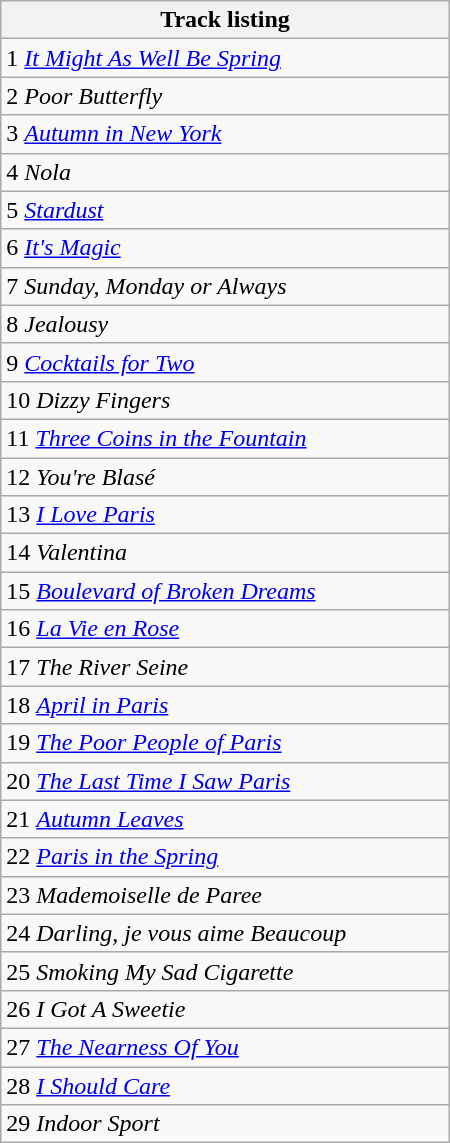<table class="wikitable collapsible collapsed" style="width:300px;">
<tr>
<th>Track listing</th>
</tr>
<tr>
<td>1 <em><a href='#'>It Might As Well Be Spring</a></em></td>
</tr>
<tr>
<td>2 <em>Poor Butterfly</em></td>
</tr>
<tr>
<td>3 <em><a href='#'>Autumn in New York</a></em></td>
</tr>
<tr>
<td>4 <em>Nola</em></td>
</tr>
<tr>
<td>5 <em><a href='#'>Stardust</a></em></td>
</tr>
<tr>
<td>6 <em><a href='#'>It's Magic</a></em></td>
</tr>
<tr>
<td>7 <em>Sunday, Monday or Always</em></td>
</tr>
<tr>
<td>8 <em>Jealousy</em></td>
</tr>
<tr>
<td>9 <em><a href='#'>Cocktails for Two</a></em></td>
</tr>
<tr>
<td>10 <em>Dizzy Fingers</em></td>
</tr>
<tr>
<td>11<em> <a href='#'>Three Coins in the Fountain</a></em></td>
</tr>
<tr>
<td>12 <em>You're Blasé</em></td>
</tr>
<tr>
<td>13 <em><a href='#'>I Love Paris</a></em></td>
</tr>
<tr>
<td>14 <em>Valentina</em></td>
</tr>
<tr>
<td>15 <em><a href='#'>Boulevard of Broken Dreams</a></em></td>
</tr>
<tr>
<td>16 <em><a href='#'>La Vie en Rose</a></em></td>
</tr>
<tr>
<td>17 <em>The River Seine</em></td>
</tr>
<tr>
<td>18 <em><a href='#'>April in Paris</a></em></td>
</tr>
<tr>
<td>19 <em><a href='#'>The Poor People of Paris</a></em></td>
</tr>
<tr>
<td>20 <em><a href='#'>The Last Time I Saw Paris</a></em></td>
</tr>
<tr>
<td>21 <em><a href='#'>Autumn Leaves</a></em></td>
</tr>
<tr>
<td>22 <em><a href='#'>Paris in the Spring</a></em></td>
</tr>
<tr>
<td>23 <em>Mademoiselle de Paree</em></td>
</tr>
<tr>
<td>24 <em>Darling, je vous aime Beaucoup</em></td>
</tr>
<tr>
<td>25 <em>Smoking My Sad Cigarette</em></td>
</tr>
<tr>
<td>26 <em>I Got A Sweetie</em></td>
</tr>
<tr>
<td>27 <em><a href='#'>The Nearness Of You</a></em></td>
</tr>
<tr>
<td>28 <em><a href='#'>I Should Care</a></em></td>
</tr>
<tr>
<td>29 <em>Indoor Sport</em></td>
</tr>
</table>
